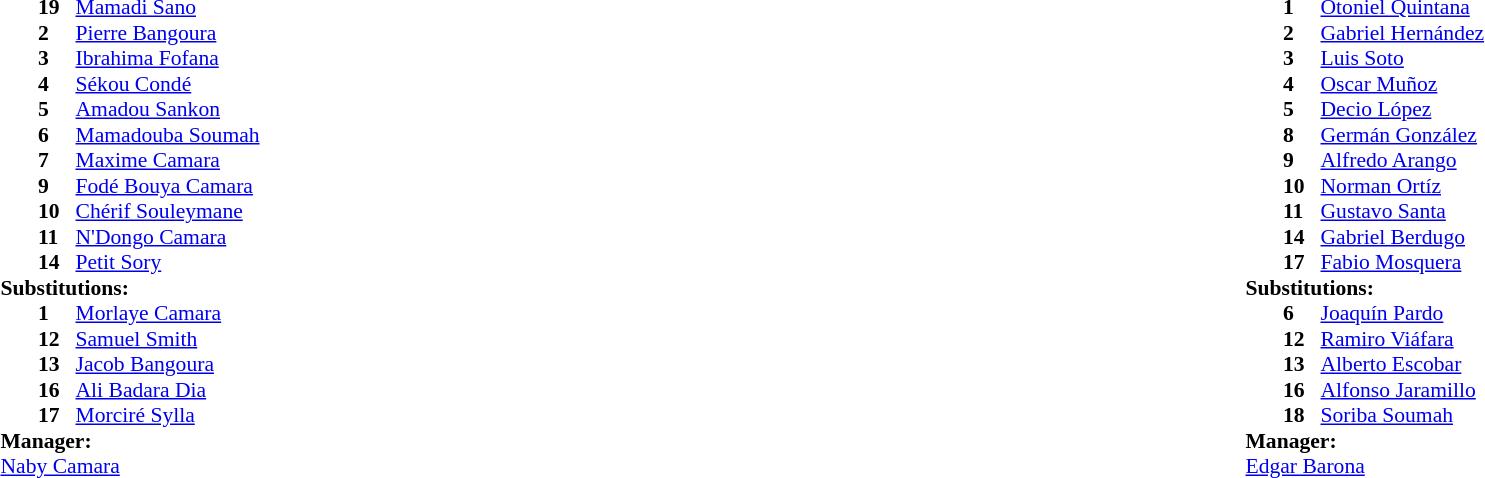<table width="100%">
<tr>
<td valign="top" width="40%"><br><table style="font-size:90%" cellspacing="0" cellpadding="0">
<tr>
<th width=25></th>
<th width=25></th>
</tr>
<tr>
<td></td>
<td><strong>19</strong></td>
<td><a href='#'>Mamadi Sano</a></td>
<td></td>
<td></td>
</tr>
<tr>
<td></td>
<td><strong>2</strong></td>
<td><a href='#'>Pierre Bangoura</a></td>
</tr>
<tr>
<td></td>
<td><strong>3</strong></td>
<td><a href='#'>Ibrahima Fofana</a></td>
</tr>
<tr>
<td></td>
<td><strong>4</strong></td>
<td><a href='#'>Sékou Condé</a></td>
</tr>
<tr>
<td></td>
<td><strong>5</strong></td>
<td><a href='#'>Amadou Sankon</a></td>
</tr>
<tr>
<td></td>
<td><strong>6</strong></td>
<td><a href='#'>Mamadouba Soumah</a></td>
</tr>
<tr>
<td></td>
<td><strong>7</strong></td>
<td><a href='#'>Maxime Camara</a></td>
</tr>
<tr>
<td></td>
<td><strong>9</strong></td>
<td><a href='#'>Fodé Bouya Camara</a></td>
</tr>
<tr>
<td></td>
<td><strong>10</strong></td>
<td><a href='#'>Chérif Souleymane</a></td>
</tr>
<tr>
<td></td>
<td><strong>11</strong></td>
<td><a href='#'>N'Dongo Camara</a></td>
</tr>
<tr>
<td></td>
<td><strong>14</strong></td>
<td><a href='#'>Petit Sory</a></td>
</tr>
<tr>
<td colspan=3><strong>Substitutions:</strong></td>
</tr>
<tr>
<td></td>
<td><strong>1</strong></td>
<td><a href='#'>Morlaye Camara</a></td>
<td></td>
<td></td>
</tr>
<tr>
<td></td>
<td><strong>12</strong></td>
<td><a href='#'>Samuel Smith</a></td>
</tr>
<tr>
<td></td>
<td><strong>13</strong></td>
<td><a href='#'>Jacob Bangoura</a></td>
</tr>
<tr>
<td></td>
<td><strong>16</strong></td>
<td><a href='#'>Ali Badara Dia</a></td>
</tr>
<tr>
<td></td>
<td><strong>17</strong></td>
<td><a href='#'>Morciré Sylla</a></td>
</tr>
<tr>
<td colspan=3><strong>Manager:</strong></td>
</tr>
<tr>
<td colspan=3> <a href='#'>Naby Camara</a></td>
</tr>
</table>
</td>
<td valign="top" width="50%"><br><table style="font-size:90%; margin:auto" cellspacing="0" cellpadding="0">
<tr>
<th width=25></th>
<th width=25></th>
</tr>
<tr>
<td></td>
<td><strong>1</strong></td>
<td><a href='#'>Otoniel Quintana</a></td>
</tr>
<tr>
<td></td>
<td><strong>2</strong></td>
<td><a href='#'>Gabriel Hernández</a></td>
</tr>
<tr>
<td></td>
<td><strong>3</strong></td>
<td><a href='#'>Luis Soto</a></td>
</tr>
<tr>
<td></td>
<td><strong>4</strong></td>
<td><a href='#'>Oscar Muñoz</a></td>
</tr>
<tr>
<td></td>
<td><strong>5</strong></td>
<td><a href='#'>Decio López</a></td>
</tr>
<tr>
<td></td>
<td><strong>8</strong></td>
<td><a href='#'>Germán González</a></td>
<td></td>
<td></td>
</tr>
<tr>
<td></td>
<td><strong>9</strong></td>
<td><a href='#'>Alfredo Arango</a></td>
</tr>
<tr>
<td></td>
<td><strong>10</strong></td>
<td><a href='#'>Norman Ortíz</a></td>
</tr>
<tr>
<td></td>
<td><strong>11</strong></td>
<td><a href='#'>Gustavo Santa</a></td>
</tr>
<tr>
<td></td>
<td><strong>14</strong></td>
<td><a href='#'>Gabriel Berdugo</a></td>
</tr>
<tr>
<td></td>
<td><strong>17</strong></td>
<td><a href='#'>Fabio Mosquera</a></td>
</tr>
<tr>
<td colspan=3><strong>Substitutions:</strong></td>
</tr>
<tr>
<td></td>
<td><strong>6</strong></td>
<td><a href='#'>Joaquín Pardo</a></td>
<td></td>
<td></td>
</tr>
<tr>
<td></td>
<td><strong>12</strong></td>
<td><a href='#'>Ramiro Viáfara</a></td>
</tr>
<tr>
<td></td>
<td><strong>13</strong></td>
<td><a href='#'>Alberto Escobar</a></td>
</tr>
<tr>
<td></td>
<td><strong>16</strong></td>
<td><a href='#'>Alfonso Jaramillo</a></td>
</tr>
<tr>
<td></td>
<td><strong>18</strong></td>
<td><a href='#'>Soriba Soumah</a></td>
</tr>
<tr>
<td colspan=3><strong>Manager:</strong></td>
</tr>
<tr>
<td colspan=3> <a href='#'>Edgar Barona</a></td>
</tr>
</table>
</td>
</tr>
</table>
